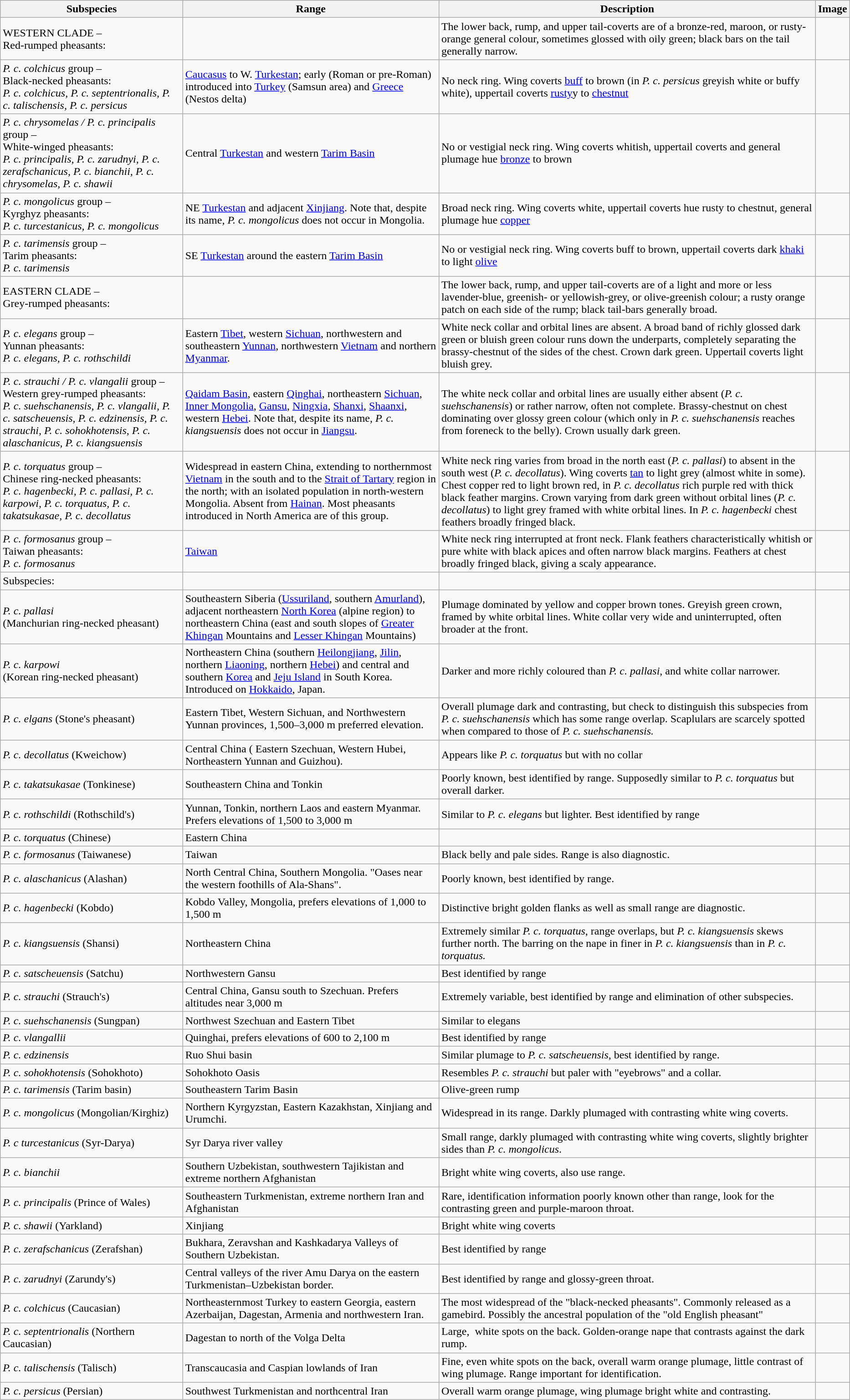<table class="wikitable sortable" align="left" style="margin: 10px;">
<tr>
<th>Subspecies</th>
<th>Range</th>
<th>Description</th>
<th>Image</th>
</tr>
<tr>
<td>WESTERN CLADE – <br>Red-rumped pheasants:</td>
<td></td>
<td>The lower back, rump, and upper tail-coverts are of a bronze-red, maroon, or rusty-orange general colour, sometimes glossed with oily green; black bars on the tail generally narrow.</td>
<td></td>
</tr>
<tr>
<td><em>P. c. colchicus</em> group – <br>Black-necked pheasants:<br> <em>P. c. colchicus, P. c. septentrionalis, P. c. talischensis, P. c. persicus</em></td>
<td><a href='#'>Caucasus</a> to W. <a href='#'>Turkestan</a>; early (Roman or pre-Roman) introduced into <a href='#'>Turkey</a> (Samsun area) and <a href='#'>Greece</a> (Nestos delta)</td>
<td>No neck ring. Wing coverts <a href='#'>buff</a> to brown (in <em>P. c. persicus</em> greyish white or buffy white), uppertail coverts <a href='#'>rusty</a>y to <a href='#'>chestnut</a></td>
<td></td>
</tr>
<tr>
<td><em>P. c. chrysomelas / P. c. principalis</em> group – <br>White-winged pheasants:<br> <em>P. c. principalis, P. c. zarudnyi, P. c. zerafschanicus, P. c. bianchii, P. c. chrysomelas, P. c. shawii</em></td>
<td>Central <a href='#'>Turkestan</a> and western <a href='#'>Tarim Basin</a></td>
<td>No or vestigial neck ring. Wing coverts whitish, uppertail coverts and general plumage hue <a href='#'>bronze</a> to brown</td>
<td><br><br></td>
</tr>
<tr>
<td><em>P. c. mongolicus</em> group – <br>Kyrghyz pheasants: <br> <em>P. c. turcestanicus, P. c. mongolicus</em></td>
<td>NE <a href='#'>Turkestan</a> and adjacent <a href='#'>Xinjiang</a>. Note that, despite its name, <em>P. c. mongolicus</em> does not occur in Mongolia.</td>
<td>Broad neck ring. Wing coverts white, uppertail coverts hue rusty to chestnut, general plumage hue <a href='#'>copper</a></td>
<td></td>
</tr>
<tr>
<td><em>P. c. tarimensis</em> group – <br>Tarim pheasants: <br> <em>P. c. tarimensis</em></td>
<td>SE <a href='#'>Turkestan</a> around the eastern <a href='#'>Tarim Basin</a></td>
<td>No or vestigial neck ring. Wing coverts buff to brown, uppertail coverts dark <a href='#'>khaki</a> to light <a href='#'>olive</a></td>
<td></td>
</tr>
<tr>
<td>EASTERN CLADE – <br>Grey-rumped pheasants:</td>
<td></td>
<td>The lower back, rump, and upper tail-coverts are of a light and more or less lavender-blue, greenish- or yellowish-grey, or olive-greenish colour; a rusty orange patch on each side of the rump; black tail-bars generally broad.</td>
<td></td>
</tr>
<tr>
<td><em>P. c. elegans</em> group – <br>Yunnan pheasants: <br> <em>P. c. elegans, P. c. rothschildi</em></td>
<td>Eastern <a href='#'>Tibet</a>, western <a href='#'>Sichuan</a>, northwestern and southeastern <a href='#'>Yunnan</a>, northwestern <a href='#'>Vietnam</a> and northern <a href='#'>Myanmar</a>.</td>
<td>White neck collar and orbital lines are absent. A broad band of richly glossed dark green or bluish green colour runs down the underparts, completely separating the brassy-chestnut of the sides of the chest. Crown dark green. Uppertail coverts light bluish grey.</td>
<td></td>
</tr>
<tr>
<td><em>P. c. strauchi / P. c. vlangalii</em> group – <br>Western grey-rumped pheasants: <br> <em>P. c. suehschanensis, P. c. vlangalii, P. c. satscheuensis, P. c. edzinensis, P. c. strauchi, P. c. sohokhotensis, P. c. alaschanicus, P. c. kiangsuensis</em></td>
<td><a href='#'>Qaidam Basin</a>, eastern <a href='#'>Qinghai</a>, northeastern <a href='#'>Sichuan</a>, <a href='#'>Inner Mongolia</a>, <a href='#'>Gansu</a>, <a href='#'>Ningxia</a>, <a href='#'>Shanxi</a>, <a href='#'>Shaanxi</a>, western <a href='#'>Hebei</a>. Note that, despite its name, <em>P. c. kiangsuensis</em> does not occur in <a href='#'>Jiangsu</a>.</td>
<td>The white neck collar and orbital lines are usually either absent (<em>P. c. suehschanensis</em>) or rather narrow, often not complete. Brassy-chestnut on chest dominating over glossy green colour (which only in <em>P. c. suehschanensis</em> reaches from foreneck to the belly). Crown usually dark green.</td>
<td></td>
</tr>
<tr>
<td><em>P. c. torquatus</em> group – <br>Chinese ring-necked pheasants: <br> <em>P. c. hagenbecki, P. c. pallasi, P. c. karpowi, P. c. torquatus, P. c. takatsukasae, P. c. decollatus</em></td>
<td>Widespread in eastern China, extending to northernmost <a href='#'>Vietnam</a> in the south and to the <a href='#'>Strait of Tartary</a> region in the north; with an isolated population in north-western Mongolia. Absent from <a href='#'>Hainan</a>. Most pheasants introduced in North America are of this group.</td>
<td>White neck ring varies from broad in the north east (<em>P. c. pallasi</em>) to absent in the south west (<em>P. c. decollatus</em>). Wing coverts <a href='#'>tan</a> to light grey (almost white in some). Chest copper red to light brown red, in <em>P. c. decollatus</em> rich purple red with thick black feather margins. Crown varying from dark green without orbital lines (<em>P. c. decollatus</em>) to light grey framed with white orbital lines. In <em>P. c. hagenbecki</em> chest feathers broadly fringed black.</td>
<td><br><br><br></td>
</tr>
<tr>
<td><em>P. c. formosanus</em> group – <br>Taiwan pheasants: <br> <em>P. c. formosanus</em></td>
<td><a href='#'>Taiwan</a></td>
<td>White neck ring interrupted at front neck. Flank feathers characteristically whitish or pure white with black apices and often narrow black margins. Feathers at chest broadly fringed black, giving a scaly appearance.</td>
<td></td>
</tr>
<tr>
<td>Subspecies:</td>
<td></td>
<td></td>
<td></td>
</tr>
<tr>
<td><em>P. c. pallasi</em><br>(Manchurian ring-necked pheasant)</td>
<td>Southeastern Siberia (<a href='#'>Ussuriland</a>, southern <a href='#'>Amurland</a>), adjacent northeastern <a href='#'>North Korea</a> (alpine region) to northeastern China (east and south slopes of <a href='#'>Greater Khingan</a> Mountains and <a href='#'>Lesser Khingan</a> Mountains)</td>
<td>Plumage dominated by yellow and copper brown tones. Greyish green crown, framed by white orbital lines. White collar very wide and uninterrupted, often broader at the front.</td>
<td></td>
</tr>
<tr>
<td><em>P. c. karpowi</em><br>(Korean ring-necked pheasant)</td>
<td>Northeastern China (southern <a href='#'>Heilongjiang</a>, <a href='#'>Jilin</a>, northern <a href='#'>Liaoning</a>, northern <a href='#'>Hebei</a>) and central and southern <a href='#'>Korea</a> and <a href='#'>Jeju Island</a> in South Korea. Introduced on <a href='#'>Hokkaido</a>, Japan.</td>
<td>Darker and more richly coloured than <em>P. c. pallasi</em>, and white collar narrower.</td>
<td></td>
</tr>
<tr>
<td><em>P. c. elgans</em> (Stone's pheasant)</td>
<td>Eastern Tibet, Western Sichuan, and Northwestern Yunnan provinces, 1,500–3,000 m preferred elevation.</td>
<td>Overall plumage dark and contrasting, but check to distinguish this subspecies from <em>P. c. suehschanensis</em> which has some range overlap. Scaplulars are scarcely spotted when compared to those of <em>P. c. suehschanensis.</em></td>
<td></td>
</tr>
<tr>
<td><em>P. c. decollatus</em> (Kweichow)</td>
<td>Central China ( Eastern Szechuan, Western Hubei, Northeastern Yunnan and Guizhou).</td>
<td>Appears like <em>P. c. torquatus</em> but with no collar</td>
<td></td>
</tr>
<tr>
<td><em>P. c. takatsukasae</em> (Tonkinese)</td>
<td>Southeastern China and Tonkin</td>
<td>Poorly known, best identified by range. Supposedly similar to <em>P. c. torquatus</em> but overall darker.  </td>
<td></td>
</tr>
<tr>
<td><em>P. c. rothschildi</em> (Rothschild's)</td>
<td>Yunnan, Tonkin, northern Laos and eastern Myanmar. Prefers elevations of 1,500 to 3,000 m</td>
<td>Similar to <em>P. c. elegans</em> but lighter. Best identified by range</td>
<td></td>
</tr>
<tr>
<td><em>P. c. torquatus</em> (Chinese)</td>
<td>Eastern China</td>
<td></td>
<td></td>
</tr>
<tr>
<td><em>P. c. formosanus</em> (Taiwanese)</td>
<td>Taiwan</td>
<td>Black belly and pale sides. Range is also diagnostic.</td>
<td></td>
</tr>
<tr>
<td><em>P. c. alaschanicus</em> (Alashan)</td>
<td>North Central China, Southern Mongolia. "Oases near the western foothills of Ala-Shans".</td>
<td>Poorly known, best identified by range.</td>
<td></td>
</tr>
<tr>
<td><em>P. c. hagenbecki</em> (Kobdo)</td>
<td>Kobdo Valley, Mongolia, prefers elevations of 1,000 to 1,500 m</td>
<td>Distinctive bright golden flanks as well as small range are diagnostic.</td>
<td></td>
</tr>
<tr>
<td><em>P. c. kiangsuensis</em> (Shansi)</td>
<td>Northeastern China</td>
<td>Extremely similar <em>P. c. torquatus</em>, range overlaps, but <em>P. c. kiangsuensis</em> skews further north. The barring on the nape in finer in <em>P. c. kiangsuensis</em> than in <em>P. c. torquatus.</em></td>
<td></td>
</tr>
<tr>
<td><em>P. c. satscheuensis</em> (Satchu)</td>
<td>Northwestern Gansu</td>
<td>Best identified by range</td>
<td></td>
</tr>
<tr>
<td><em>P. c. strauchi</em> (Strauch's)</td>
<td>Central China, Gansu south to Szechuan. Prefers altitudes near 3,000 m</td>
<td>Extremely variable, best identified by range and elimination of other subspecies.</td>
<td></td>
</tr>
<tr>
<td><em>P. c. suehschanensis</em> (Sungpan)</td>
<td>Northwest Szechuan and Eastern Tibet</td>
<td>Similar to elegans</td>
<td></td>
</tr>
<tr>
<td><em>P. c. vlangallii</em></td>
<td>Quinghai, prefers elevations of 600 to 2,100 m</td>
<td>Best identified by range</td>
<td></td>
</tr>
<tr>
<td><em>P. c. edzinensis</em></td>
<td>Ruo Shui basin</td>
<td>Similar plumage to <em>P. c. satscheuensis,</em> best identified by range.</td>
<td></td>
</tr>
<tr>
<td><em>P. c. sohokhotensis</em> (Sohokhoto)</td>
<td>Sohokhoto Oasis</td>
<td>Resembles <em>P. c. strauchi</em> but paler with "eyebrows" and a collar.</td>
<td></td>
</tr>
<tr>
<td><em>P. c. tarimensis</em> (Tarim basin)</td>
<td>Southeastern Tarim Basin</td>
<td>Olive-green rump</td>
<td></td>
</tr>
<tr>
<td><em>P. c. mongolicus</em> (Mongolian/Kirghiz)</td>
<td>Northern Kyrgyzstan, Eastern Kazakhstan, Xinjiang and Urumchi.</td>
<td>Widespread in its range. Darkly plumaged with contrasting white wing coverts.</td>
<td></td>
</tr>
<tr>
<td><em>P. c turcestanicus</em> (Syr-Darya)</td>
<td>Syr Darya river valley</td>
<td>Small range, darkly plumaged with contrasting white wing coverts, slightly brighter sides than <em>P. c. mongolicus</em>.</td>
<td></td>
</tr>
<tr>
<td><em>P. c. bianchii</em></td>
<td>Southern Uzbekistan, southwestern Tajikistan and extreme northern Afghanistan</td>
<td>Bright white wing coverts, also use range.</td>
<td></td>
</tr>
<tr>
<td><em>P. c. principalis</em> (Prince of Wales)</td>
<td>Southeastern Turkmenistan, extreme northern Iran and Afghanistan</td>
<td>Rare, identification information poorly known other than range, look for the contrasting green and purple-maroon throat.</td>
<td></td>
</tr>
<tr>
<td><em>P. c. shawii</em> (Yarkland)</td>
<td>Xinjiang</td>
<td>Bright white wing coverts</td>
<td></td>
</tr>
<tr>
<td><em>P. c. zerafschanicus</em> (Zerafshan)</td>
<td>Bukhara, Zeravshan and Kashkadarya Valleys of Southern Uzbekistan.</td>
<td>Best identified by range</td>
<td></td>
</tr>
<tr>
<td><em>P. c. zarudnyi</em> (Zarundy's)</td>
<td>Central valleys of the river Amu Darya on the eastern Turkmenistan–Uzbekistan border.</td>
<td>Best identified by range and glossy-green throat.</td>
<td></td>
</tr>
<tr>
<td><em>P. c. colchicus</em> (Caucasian)</td>
<td>Northeasternmost Turkey to eastern Georgia, eastern Azerbaijan, Dagestan, Armenia and northwestern Iran.</td>
<td>The most widespread of the "black-necked pheasants". Commonly released as a gamebird. Possibly the ancestral population of the "old English pheasant"</td>
<td></td>
</tr>
<tr>
<td><em>P. c. septentrionalis</em> (Northern Caucasian)</td>
<td>Dagestan to north of the Volga Delta</td>
<td>Large,  white spots on the back. Golden-orange nape that contrasts against the dark rump.</td>
<td></td>
</tr>
<tr>
<td><em>P. c. talischensis</em> (Talisch)</td>
<td>Transcaucasia and Caspian lowlands of Iran</td>
<td>Fine, even white spots on the back, overall warm orange plumage, little contrast of wing plumage. Range important for identification.</td>
<td></td>
</tr>
<tr>
<td><em>P. c. persicus</em> (Persian)</td>
<td>Southwest Turkmenistan and northcentral Iran</td>
<td>Overall warm orange plumage, wing plumage bright white and contrasting.</td>
<td></td>
</tr>
</table>
